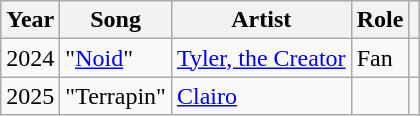<table class="wikitable">
<tr>
<th>Year</th>
<th>Song</th>
<th>Artist</th>
<th>Role</th>
<th class="unsortable"></th>
</tr>
<tr>
<td>2024</td>
<td>"<a href='#'>Noid</a>"</td>
<td><a href='#'>Tyler, the Creator</a></td>
<td>Fan</td>
<td></td>
</tr>
<tr>
<td>2025</td>
<td>"Terrapin"</td>
<td><a href='#'>Clairo</a></td>
<td></td>
<td></td>
</tr>
</table>
